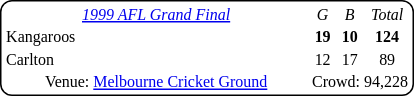<table style="margin-right:4px; margin-top:8px; float:right; border:1px #000000 solid; border-radius:8px; background:#FFFFFF; font-family:Verdana; font-size:8pt; text-align:center;">
<tr>
<td width=200><em><a href='#'>1999 AFL Grand Final</a></em></td>
<td><em>G</em></td>
<td><em>B</em></td>
<td><em>Total</em></td>
</tr>
<tr>
<td style="text-align:left"> Kangaroos</td>
<td><strong>19</strong></td>
<td><strong>10</strong></td>
<td><strong>124</strong></td>
</tr>
<tr>
<td style="text-align:left"> Carlton</td>
<td>12</td>
<td>17</td>
<td>89</td>
</tr>
<tr>
<td>Venue: <a href='#'>Melbourne Cricket Ground</a></td>
<td colspan="3">Crowd: 94,228</td>
</tr>
</table>
